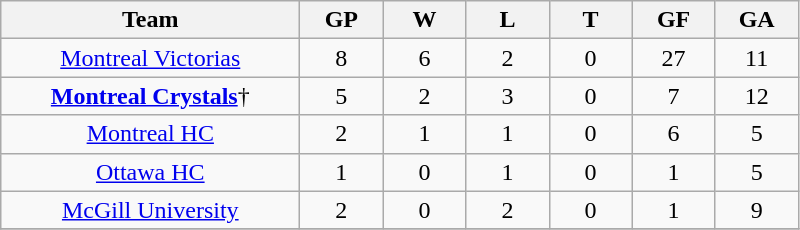<table class="wikitable" style="text-align:center;">
<tr>
<th style="width:12em">Team</th>
<th style="width:3em">GP</th>
<th style="width:3em">W</th>
<th style="width:3em">L</th>
<th style="width:3em">T</th>
<th style="width:3em">GF</th>
<th style="width:3em">GA</th>
</tr>
<tr>
<td><a href='#'>Montreal Victorias</a></td>
<td>8</td>
<td>6</td>
<td>2</td>
<td>0</td>
<td>27</td>
<td>11</td>
</tr>
<tr>
<td><strong><a href='#'>Montreal Crystals</a></strong>†</td>
<td>5</td>
<td>2</td>
<td>3</td>
<td>0</td>
<td>7</td>
<td>12</td>
</tr>
<tr>
<td><a href='#'>Montreal HC</a></td>
<td>2</td>
<td>1</td>
<td>1</td>
<td>0</td>
<td>6</td>
<td>5</td>
</tr>
<tr>
<td><a href='#'>Ottawa HC</a></td>
<td>1</td>
<td>0</td>
<td>1</td>
<td>0</td>
<td>1</td>
<td>5</td>
</tr>
<tr>
<td><a href='#'>McGill University</a></td>
<td>2</td>
<td>0</td>
<td>2</td>
<td>0</td>
<td>1</td>
<td>9</td>
</tr>
<tr>
</tr>
</table>
